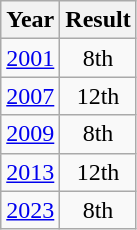<table class="wikitable" style="text-align:center">
<tr>
<th>Year</th>
<th>Result</th>
</tr>
<tr>
<td><a href='#'>2001</a></td>
<td>8th</td>
</tr>
<tr>
<td><a href='#'>2007</a></td>
<td>12th</td>
</tr>
<tr>
<td><a href='#'>2009</a></td>
<td>8th</td>
</tr>
<tr>
<td><a href='#'>2013</a></td>
<td>12th</td>
</tr>
<tr>
<td><a href='#'>2023</a></td>
<td>8th</td>
</tr>
</table>
